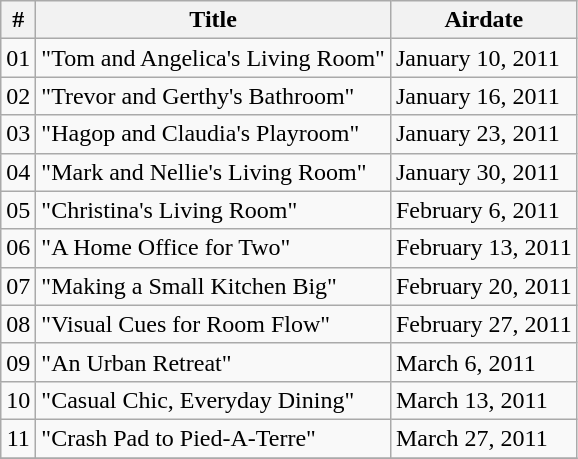<table class="wikitable sortable">
<tr>
<th>#</th>
<th>Title</th>
<th>Airdate</th>
</tr>
<tr>
<td nowrap="nowrap" align="center">01</td>
<td>"Tom and Angelica's Living Room"</td>
<td>January 10, 2011</td>
</tr>
<tr>
<td nowrap="nowrap" align="center">02</td>
<td>"Trevor and Gerthy's Bathroom"</td>
<td>January 16, 2011</td>
</tr>
<tr>
<td nowrap="nowrap" align="center">03</td>
<td>"Hagop and Claudia's Playroom"</td>
<td>January 23, 2011</td>
</tr>
<tr>
<td nowrap="nowrap" align="center">04</td>
<td>"Mark and Nellie's Living Room"</td>
<td>January 30, 2011</td>
</tr>
<tr>
<td nowrap="nowrap" align="center">05</td>
<td>"Christina's Living Room"</td>
<td>February 6, 2011</td>
</tr>
<tr>
<td nowrap="nowrap" align="center">06</td>
<td>"A Home Office for Two"</td>
<td>February 13, 2011</td>
</tr>
<tr>
<td nowrap="nowrap" align="center">07</td>
<td>"Making a Small Kitchen Big"</td>
<td>February 20, 2011</td>
</tr>
<tr>
<td nowrap="nowrap" align="center">08</td>
<td>"Visual Cues for Room Flow"</td>
<td>February 27, 2011</td>
</tr>
<tr>
<td nowrap="nowrap" align="center">09</td>
<td>"An Urban Retreat"</td>
<td>March 6, 2011</td>
</tr>
<tr>
<td nowrap="nowrap" align="center">10</td>
<td>"Casual Chic, Everyday Dining"</td>
<td>March 13, 2011</td>
</tr>
<tr>
<td nowrap="nowrap" align="center">11</td>
<td>"Crash Pad to Pied-A-Terre"</td>
<td>March 27, 2011</td>
</tr>
<tr>
</tr>
</table>
